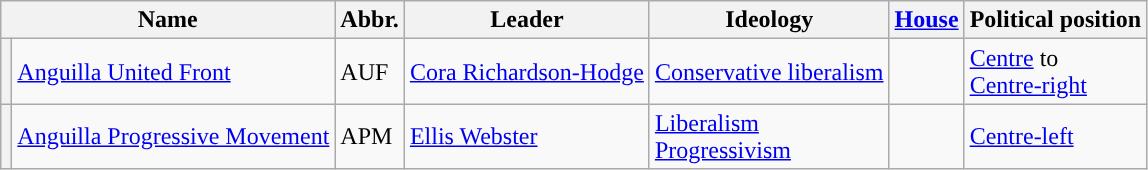<table class="wikitable">
<tr ">
<th colspan="2">Name</th>
<th>Abbr.</th>
<th>Leader</th>
<th>Ideology</th>
<th><a href='#'>House</a></th>
<th>Political position</th>
</tr>
<tr>
<th style="background-color: "></th>
<td><a href='#'>Anguilla United Front</a></td>
<td>AUF</td>
<td><a href='#'>Cora Richardson-Hodge</a></td>
<td><a href='#'>Conservative liberalism</a></td>
<td></td>
<td><a href='#'>Centre</a> to<br><a href='#'>Centre-right</a></td>
</tr>
<tr>
<th style="background-color: "></th>
<td><a href='#'>Anguilla Progressive Movement</a></td>
<td>APM</td>
<td><a href='#'>Ellis Webster</a></td>
<td><a href='#'>Liberalism</a><br><a href='#'>Progressivism</a></td>
<td></td>
<td><a href='#'>Centre-left</a></td>
</tr>
</table>
